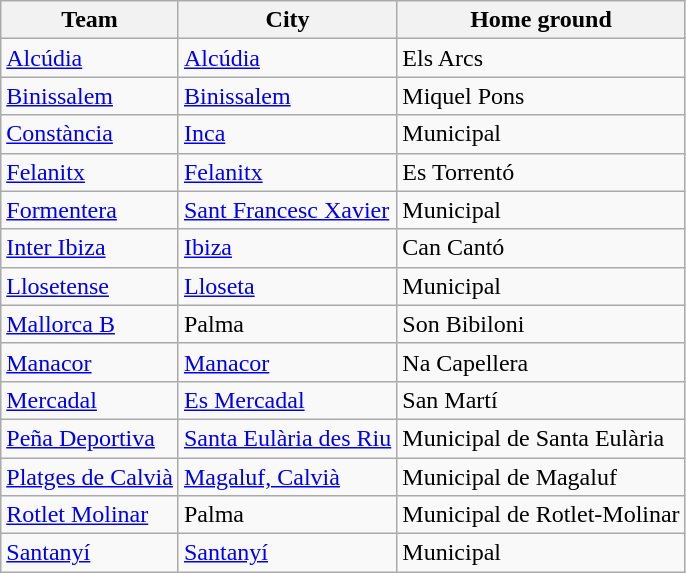<table class="wikitable sortable">
<tr>
<th>Team</th>
<th>City</th>
<th>Home ground</th>
</tr>
<tr>
<td><a href='#'>Alcúdia</a></td>
<td><a href='#'>Alcúdia</a></td>
<td>Els Arcs</td>
</tr>
<tr>
<td><a href='#'>Binissalem</a></td>
<td><a href='#'>Binissalem</a></td>
<td>Miquel Pons<br></td>
</tr>
<tr>
<td><a href='#'>Constància</a></td>
<td><a href='#'>Inca</a></td>
<td>Municipal</td>
</tr>
<tr>
<td><a href='#'>Felanitx</a></td>
<td><a href='#'>Felanitx</a></td>
<td>Es Torrentó</td>
</tr>
<tr>
<td><a href='#'>Formentera</a></td>
<td><a href='#'>Sant Francesc Xavier</a></td>
<td>Municipal</td>
</tr>
<tr>
<td><a href='#'>Inter Ibiza</a></td>
<td><a href='#'>Ibiza</a></td>
<td>Can Cantó</td>
</tr>
<tr>
<td><a href='#'>Llosetense</a></td>
<td><a href='#'>Lloseta</a></td>
<td>Municipal</td>
</tr>
<tr>
<td><a href='#'>Mallorca B</a></td>
<td>Palma</td>
<td>Son Bibiloni</td>
</tr>
<tr>
<td><a href='#'>Manacor</a></td>
<td><a href='#'>Manacor</a></td>
<td>Na Capellera</td>
</tr>
<tr>
<td><a href='#'>Mercadal</a></td>
<td><a href='#'>Es Mercadal</a></td>
<td>San Martí</td>
</tr>
<tr>
<td><a href='#'>Peña Deportiva</a></td>
<td><a href='#'>Santa Eulària des Riu</a></td>
<td>Municipal de Santa Eulària<br></td>
</tr>
<tr>
<td><a href='#'>Platges de Calvià</a></td>
<td><a href='#'>Magaluf, Calvià</a></td>
<td>Municipal de Magaluf<br></td>
</tr>
<tr>
<td><a href='#'>Rotlet Molinar</a></td>
<td>Palma</td>
<td>Municipal de Rotlet-Molinar</td>
</tr>
<tr>
<td><a href='#'>Santanyí</a></td>
<td><a href='#'>Santanyí</a></td>
<td>Municipal</td>
</tr>
</table>
